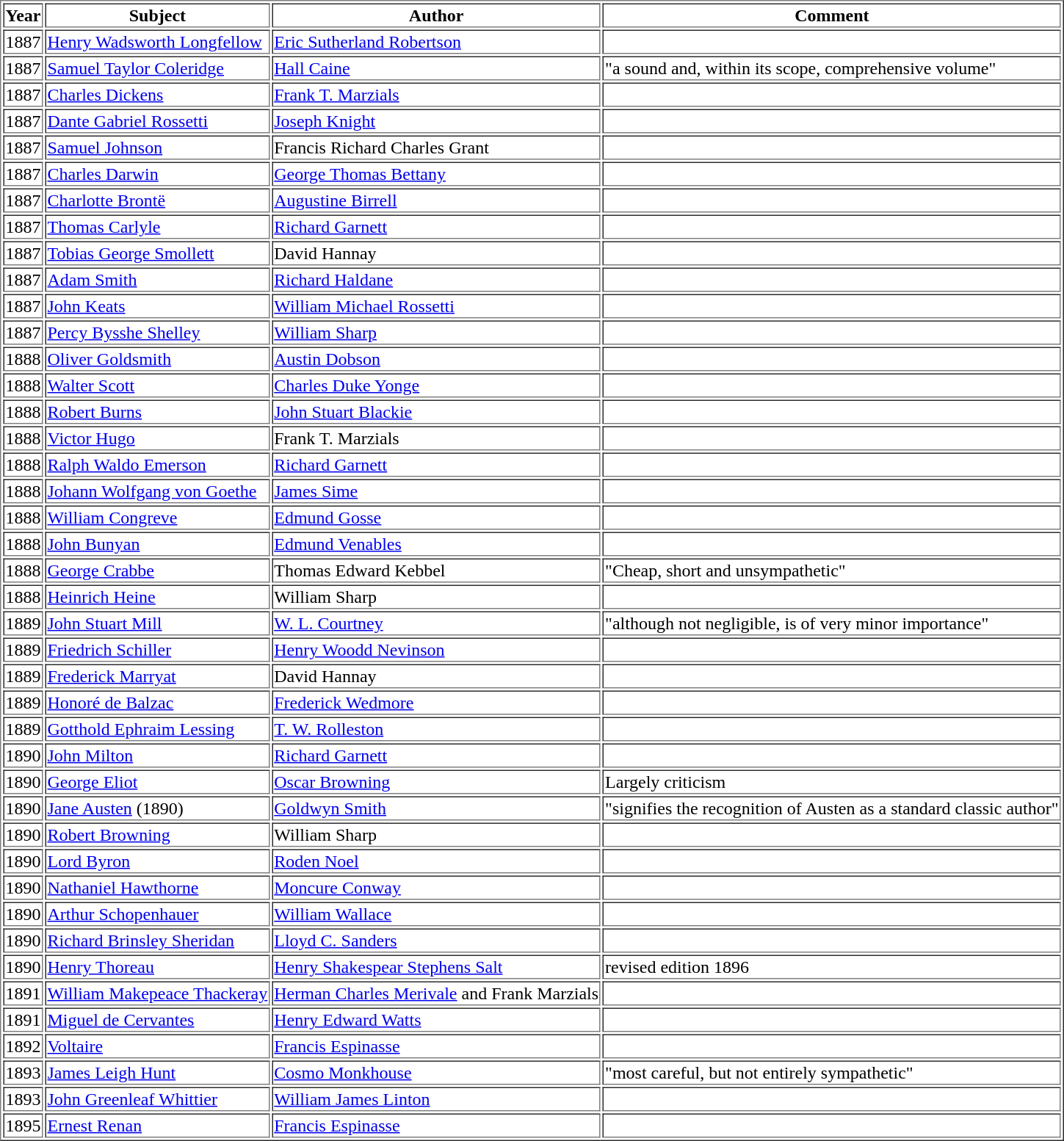<table border=1>
<tr>
<th>Year</th>
<th>Subject</th>
<th>Author</th>
<th>Comment</th>
</tr>
<tr>
<td>1887</td>
<td><a href='#'>Henry Wadsworth Longfellow</a></td>
<td><a href='#'>Eric Sutherland Robertson</a></td>
<td></td>
</tr>
<tr>
<td>1887</td>
<td><a href='#'>Samuel Taylor Coleridge</a></td>
<td><a href='#'>Hall Caine</a></td>
<td>"a sound and, within its scope, comprehensive volume"</td>
</tr>
<tr>
<td>1887</td>
<td><a href='#'>Charles Dickens</a></td>
<td><a href='#'>Frank T. Marzials</a></td>
<td></td>
</tr>
<tr>
<td>1887</td>
<td><a href='#'>Dante Gabriel Rossetti</a></td>
<td><a href='#'>Joseph Knight</a></td>
<td></td>
</tr>
<tr>
<td>1887</td>
<td><a href='#'>Samuel Johnson</a></td>
<td>Francis Richard Charles Grant</td>
<td></td>
</tr>
<tr>
<td>1887</td>
<td><a href='#'>Charles Darwin</a></td>
<td><a href='#'>George Thomas Bettany</a></td>
<td></td>
</tr>
<tr>
<td>1887</td>
<td><a href='#'>Charlotte Brontë</a></td>
<td><a href='#'>Augustine Birrell</a></td>
<td></td>
</tr>
<tr>
<td>1887</td>
<td><a href='#'>Thomas Carlyle</a></td>
<td><a href='#'>Richard Garnett</a></td>
<td></td>
</tr>
<tr>
<td>1887</td>
<td><a href='#'>Tobias George Smollett</a></td>
<td>David Hannay</td>
<td></td>
</tr>
<tr>
<td>1887</td>
<td><a href='#'>Adam Smith</a></td>
<td><a href='#'>Richard Haldane</a></td>
<td></td>
</tr>
<tr>
<td>1887</td>
<td><a href='#'>John Keats</a></td>
<td><a href='#'>William Michael Rossetti</a></td>
<td></td>
</tr>
<tr>
<td>1887</td>
<td><a href='#'>Percy Bysshe Shelley</a></td>
<td><a href='#'>William Sharp</a></td>
<td></td>
</tr>
<tr>
<td>1888</td>
<td><a href='#'>Oliver Goldsmith</a></td>
<td><a href='#'>Austin Dobson</a></td>
<td></td>
</tr>
<tr>
<td>1888</td>
<td><a href='#'>Walter Scott</a></td>
<td><a href='#'>Charles Duke Yonge</a></td>
<td></td>
</tr>
<tr>
<td>1888</td>
<td><a href='#'>Robert Burns</a></td>
<td><a href='#'>John Stuart Blackie</a></td>
<td></td>
</tr>
<tr>
<td>1888</td>
<td><a href='#'>Victor Hugo</a></td>
<td>Frank T. Marzials</td>
<td></td>
</tr>
<tr>
<td>1888</td>
<td><a href='#'>Ralph Waldo Emerson</a></td>
<td><a href='#'>Richard Garnett</a></td>
<td></td>
</tr>
<tr>
<td>1888</td>
<td><a href='#'>Johann Wolfgang von Goethe</a></td>
<td><a href='#'>James Sime</a></td>
<td></td>
</tr>
<tr>
<td>1888</td>
<td><a href='#'>William Congreve</a></td>
<td><a href='#'>Edmund Gosse</a></td>
<td></td>
</tr>
<tr>
<td>1888</td>
<td><a href='#'>John Bunyan</a></td>
<td><a href='#'>Edmund Venables</a></td>
<td></td>
</tr>
<tr>
<td>1888</td>
<td><a href='#'>George Crabbe</a></td>
<td>Thomas Edward Kebbel</td>
<td>"Cheap, short and unsympathetic"</td>
</tr>
<tr>
<td>1888</td>
<td><a href='#'>Heinrich Heine</a></td>
<td>William Sharp</td>
<td></td>
</tr>
<tr>
<td>1889</td>
<td><a href='#'>John Stuart Mill</a></td>
<td><a href='#'>W. L. Courtney</a></td>
<td>"although not negligible, is of very minor importance"</td>
</tr>
<tr>
<td>1889</td>
<td><a href='#'>Friedrich Schiller</a></td>
<td><a href='#'>Henry Woodd Nevinson</a></td>
<td></td>
</tr>
<tr>
<td>1889</td>
<td><a href='#'>Frederick Marryat</a></td>
<td>David Hannay</td>
<td></td>
</tr>
<tr>
<td>1889</td>
<td><a href='#'>Honoré de Balzac</a></td>
<td><a href='#'>Frederick Wedmore</a></td>
<td></td>
</tr>
<tr>
<td>1889</td>
<td><a href='#'>Gotthold Ephraim Lessing</a></td>
<td><a href='#'>T. W. Rolleston</a></td>
<td></td>
</tr>
<tr>
<td>1890</td>
<td><a href='#'>John Milton</a></td>
<td><a href='#'>Richard Garnett</a></td>
<td></td>
</tr>
<tr>
<td>1890</td>
<td><a href='#'>George Eliot</a></td>
<td><a href='#'>Oscar Browning</a></td>
<td>Largely criticism</td>
</tr>
<tr>
<td>1890</td>
<td><a href='#'>Jane Austen</a> (1890)</td>
<td><a href='#'>Goldwyn Smith</a></td>
<td>"signifies the recognition of Austen as a standard classic author"</td>
</tr>
<tr>
<td>1890</td>
<td><a href='#'>Robert Browning</a></td>
<td>William Sharp</td>
<td></td>
</tr>
<tr>
<td>1890</td>
<td><a href='#'>Lord Byron</a></td>
<td><a href='#'>Roden Noel</a></td>
<td></td>
</tr>
<tr>
<td>1890</td>
<td><a href='#'>Nathaniel Hawthorne</a></td>
<td><a href='#'>Moncure Conway</a></td>
<td></td>
</tr>
<tr>
<td>1890</td>
<td><a href='#'>Arthur Schopenhauer</a></td>
<td><a href='#'>William Wallace</a></td>
<td></td>
</tr>
<tr>
<td>1890</td>
<td><a href='#'>Richard Brinsley Sheridan</a></td>
<td><a href='#'>Lloyd C. Sanders</a></td>
<td></td>
</tr>
<tr>
<td>1890</td>
<td><a href='#'>Henry Thoreau</a></td>
<td><a href='#'>Henry Shakespear Stephens Salt</a></td>
<td>revised edition 1896</td>
</tr>
<tr>
<td>1891</td>
<td><a href='#'>William Makepeace Thackeray</a></td>
<td><a href='#'>Herman Charles Merivale</a> and Frank Marzials</td>
<td></td>
</tr>
<tr>
<td>1891</td>
<td><a href='#'>Miguel de Cervantes</a></td>
<td><a href='#'>Henry Edward Watts</a></td>
<td></td>
</tr>
<tr>
<td>1892</td>
<td><a href='#'>Voltaire</a></td>
<td><a href='#'>Francis Espinasse</a></td>
<td></td>
</tr>
<tr>
<td>1893</td>
<td><a href='#'>James Leigh Hunt</a></td>
<td><a href='#'>Cosmo Monkhouse</a></td>
<td>"most careful, but not entirely sympathetic"</td>
</tr>
<tr>
<td>1893</td>
<td><a href='#'>John Greenleaf Whittier</a></td>
<td><a href='#'>William James Linton</a></td>
<td></td>
</tr>
<tr>
<td>1895</td>
<td><a href='#'>Ernest Renan</a></td>
<td><a href='#'>Francis Espinasse</a></td>
<td></td>
</tr>
</table>
